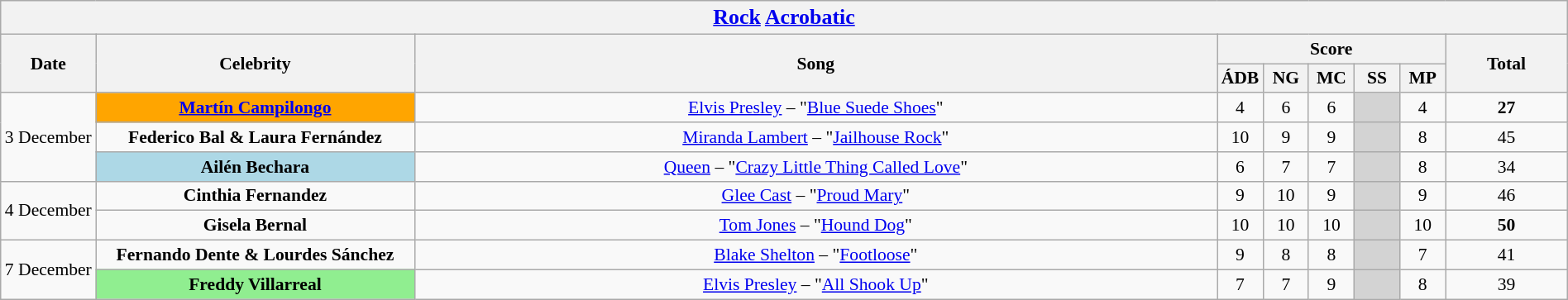<table class="wikitable collapsible collapsed" style="font-size:90%; text-align: center; width: 100%;">
<tr>
<th colspan="11" style="with: 95%;" align=center><big><a href='#'>Rock</a> <a href='#'>Acrobatic</a></big></th>
</tr>
<tr>
<th width=70 rowspan="2">Date</th>
<th width=250 rowspan="2">Celebrity</th>
<th rowspan="2">Song</th>
<th colspan="5">Score</th>
<th rowspan="2">Total</th>
</tr>
<tr>
<th width=30>ÁDB</th>
<th width=30>NG</th>
<th width=30>MC</th>
<th width=30>SS</th>
<th width=30>MP</th>
</tr>
<tr>
<td rowspan=3>3 December</td>
<td style="background:Orange;"><strong><a href='#'>Martín Campilongo</a></strong></td>
<td><a href='#'>Elvis Presley</a> – "<a href='#'>Blue Suede Shoes</a>"</td>
<td>4</td>
<td>6</td>
<td>6</td>
<td bgcolor="lightgray"></td>
<td>4</td>
<td><span><strong>27</strong></span></td>
</tr>
<tr>
<td><strong>Federico Bal & Laura Fernández</strong></td>
<td><a href='#'>Miranda Lambert</a> – "<a href='#'>Jailhouse Rock</a>"</td>
<td>10</td>
<td>9</td>
<td>9</td>
<td bgcolor="lightgray"></td>
<td>8</td>
<td>45</td>
</tr>
<tr>
<td style="background:lightblue;"><strong>Ailén Bechara</strong></td>
<td><a href='#'>Queen</a> – "<a href='#'>Crazy Little Thing Called Love</a>"</td>
<td>6</td>
<td>7</td>
<td>7</td>
<td bgcolor="lightgray"></td>
<td>8</td>
<td>34</td>
</tr>
<tr>
<td rowspan=2>4 December</td>
<td><strong>Cinthia Fernandez</strong></td>
<td><a href='#'>Glee Cast</a> – "<a href='#'>Proud Mary</a>"</td>
<td>9</td>
<td>10</td>
<td>9</td>
<td bgcolor="lightgray"></td>
<td>9</td>
<td>46</td>
</tr>
<tr>
<td><strong>Gisela Bernal</strong></td>
<td><a href='#'>Tom Jones</a> – "<a href='#'>Hound Dog</a>"</td>
<td>10</td>
<td>10</td>
<td>10</td>
<td bgcolor="lightgray"></td>
<td>10</td>
<td><span><strong>50</strong></span></td>
</tr>
<tr>
<td rowspan=2>7 December</td>
<td><strong>Fernando Dente & Lourdes Sánchez</strong></td>
<td><a href='#'>Blake Shelton</a> – "<a href='#'>Footloose</a>"</td>
<td>9</td>
<td>8</td>
<td>8</td>
<td bgcolor="lightgray"></td>
<td>7</td>
<td>41</td>
</tr>
<tr>
<td style="background:lightgreen;"><strong>Freddy Villarreal</strong></td>
<td><a href='#'>Elvis Presley</a> – "<a href='#'>All Shook Up</a>"</td>
<td>7</td>
<td>7</td>
<td>9</td>
<td bgcolor="lightgray"></td>
<td>8</td>
<td>39</td>
</tr>
</table>
